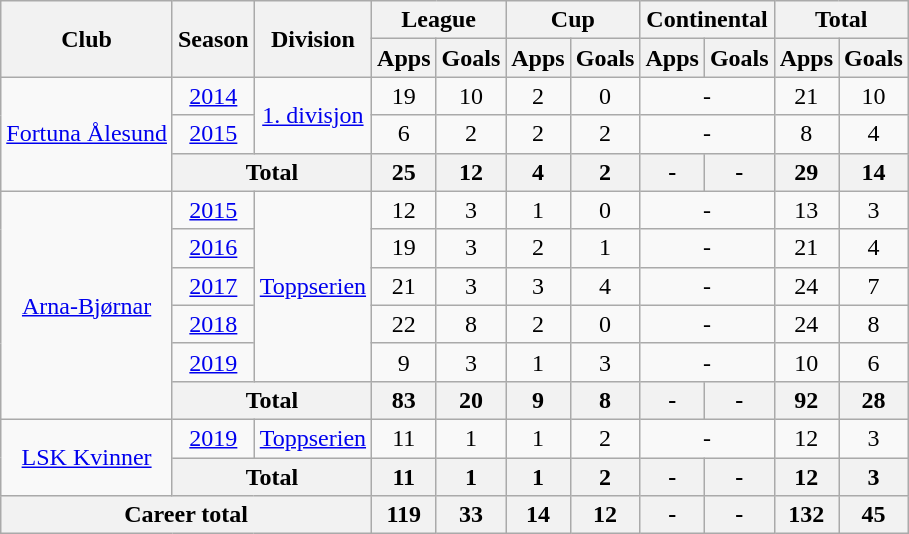<table class="wikitable" style="text-align: center;">
<tr>
<th rowspan="2">Club</th>
<th rowspan="2">Season</th>
<th rowspan="2">Division</th>
<th colspan="2">League</th>
<th colspan="2">Cup</th>
<th colspan="2">Continental</th>
<th colspan="2">Total</th>
</tr>
<tr>
<th>Apps</th>
<th>Goals</th>
<th>Apps</th>
<th>Goals</th>
<th>Apps</th>
<th>Goals</th>
<th>Apps</th>
<th>Goals</th>
</tr>
<tr>
<td rowspan="3" valign="center"><a href='#'>Fortuna Ålesund</a></td>
<td><a href='#'>2014</a></td>
<td rowspan="2" valign="center"><a href='#'>1. divisjon</a></td>
<td>19</td>
<td>10</td>
<td>2</td>
<td>0</td>
<td colspan="2">-</td>
<td>21</td>
<td>10</td>
</tr>
<tr>
<td><a href='#'>2015</a></td>
<td>6</td>
<td>2</td>
<td>2</td>
<td>2</td>
<td colspan="2">-</td>
<td>8</td>
<td>4</td>
</tr>
<tr>
<th colspan="2">Total</th>
<th>25</th>
<th>12</th>
<th>4</th>
<th>2</th>
<th>-</th>
<th>-</th>
<th>29</th>
<th>14</th>
</tr>
<tr>
<td rowspan="6" valign="center"><a href='#'>Arna-Bjørnar</a></td>
<td><a href='#'>2015</a></td>
<td rowspan="5" valign="center"><a href='#'>Toppserien</a></td>
<td>12</td>
<td>3</td>
<td>1</td>
<td>0</td>
<td colspan="2">-</td>
<td>13</td>
<td>3</td>
</tr>
<tr>
<td><a href='#'>2016</a></td>
<td>19</td>
<td>3</td>
<td>2</td>
<td>1</td>
<td colspan="2">-</td>
<td>21</td>
<td>4</td>
</tr>
<tr>
<td><a href='#'>2017</a></td>
<td>21</td>
<td>3</td>
<td>3</td>
<td>4</td>
<td colspan="2">-</td>
<td>24</td>
<td>7</td>
</tr>
<tr>
<td><a href='#'>2018</a></td>
<td>22</td>
<td>8</td>
<td>2</td>
<td>0</td>
<td colspan="2">-</td>
<td>24</td>
<td>8</td>
</tr>
<tr>
<td><a href='#'>2019</a></td>
<td>9</td>
<td>3</td>
<td>1</td>
<td>3</td>
<td colspan="2">-</td>
<td>10</td>
<td>6</td>
</tr>
<tr>
<th colspan="2">Total</th>
<th>83</th>
<th>20</th>
<th>9</th>
<th>8</th>
<th>-</th>
<th>-</th>
<th>92</th>
<th>28</th>
</tr>
<tr>
<td rowspan="2" valign="center"><a href='#'>LSK Kvinner</a></td>
<td><a href='#'>2019</a></td>
<td rowspan="1" valign="center"><a href='#'>Toppserien</a></td>
<td>11</td>
<td>1</td>
<td>1</td>
<td>2</td>
<td colspan="2">-</td>
<td>12</td>
<td>3</td>
</tr>
<tr>
<th colspan="2">Total</th>
<th>11</th>
<th>1</th>
<th>1</th>
<th>2</th>
<th>-</th>
<th>-</th>
<th>12</th>
<th>3</th>
</tr>
<tr>
<th colspan="3">Career total</th>
<th>119</th>
<th>33</th>
<th>14</th>
<th>12</th>
<th>-</th>
<th>-</th>
<th>132</th>
<th>45</th>
</tr>
</table>
